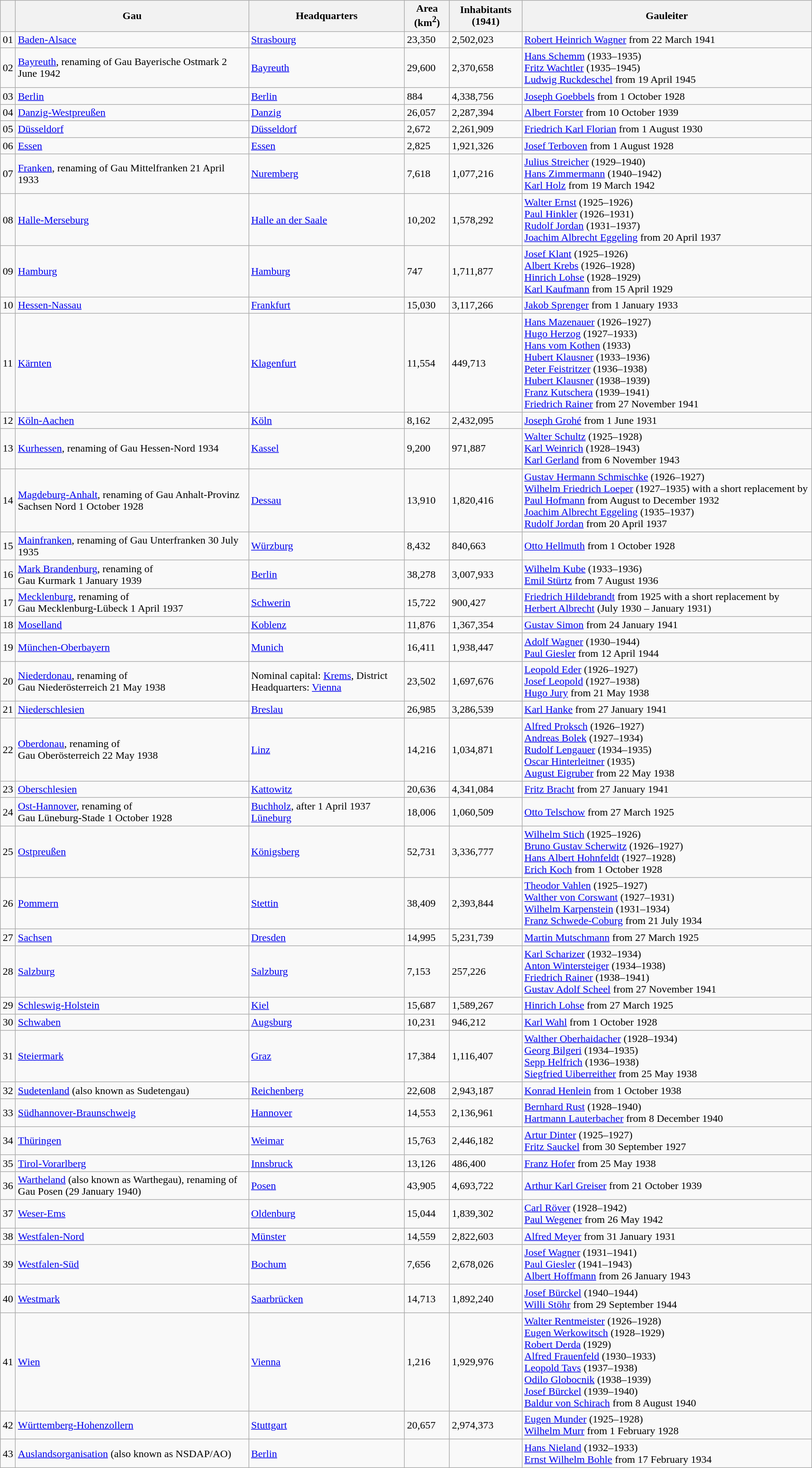<table class="wikitable" style="border-collapse:collapse">
<tr>
<th></th>
<th>Gau</th>
<th>Headquarters</th>
<th>Area (km<sup>2</sup>)</th>
<th>Inhabitants (1941)</th>
<th>Gauleiter</th>
</tr>
<tr>
<td>01</td>
<td><a href='#'>Baden-Alsace</a></td>
<td><a href='#'>Strasbourg</a></td>
<td>23,350</td>
<td>2,502,023</td>
<td><a href='#'>Robert Heinrich Wagner</a> from 22 March 1941</td>
</tr>
<tr>
<td>02</td>
<td><a href='#'>Bayreuth</a>, renaming of Gau Bayerische Ostmark 2 June 1942</td>
<td><a href='#'>Bayreuth</a></td>
<td>29,600</td>
<td>2,370,658</td>
<td><a href='#'>Hans Schemm</a> (1933–1935)<br><a href='#'>Fritz Wachtler</a> (1935–1945)<br><a href='#'>Ludwig Ruckdeschel</a> from 19 April 1945</td>
</tr>
<tr>
<td>03</td>
<td><a href='#'>Berlin</a></td>
<td><a href='#'>Berlin</a></td>
<td>884</td>
<td>4,338,756</td>
<td><a href='#'>Joseph Goebbels</a> from 1 October 1928</td>
</tr>
<tr>
<td>04</td>
<td><a href='#'>Danzig-Westpreußen</a></td>
<td><a href='#'>Danzig</a></td>
<td>26,057</td>
<td>2,287,394</td>
<td><a href='#'>Albert Forster</a> from 10 October 1939</td>
</tr>
<tr>
<td>05</td>
<td><a href='#'>Düsseldorf</a></td>
<td><a href='#'>Düsseldorf</a></td>
<td>2,672</td>
<td>2,261,909</td>
<td><a href='#'>Friedrich Karl Florian</a> from 1 August 1930</td>
</tr>
<tr>
<td>06</td>
<td><a href='#'>Essen</a></td>
<td><a href='#'>Essen</a></td>
<td>2,825</td>
<td>1,921,326</td>
<td><a href='#'>Josef Terboven</a> from 1 August 1928</td>
</tr>
<tr>
<td>07</td>
<td><a href='#'>Franken</a>, renaming of Gau Mittelfranken 21 April 1933</td>
<td><a href='#'>Nuremberg</a></td>
<td>7,618</td>
<td>1,077,216</td>
<td><a href='#'>Julius Streicher</a> (1929–1940)<br><a href='#'>Hans Zimmermann</a> (1940–1942)<br><a href='#'>Karl Holz</a> from 19 March 1942</td>
</tr>
<tr>
<td>08</td>
<td><a href='#'>Halle-Merseburg</a></td>
<td><a href='#'>Halle an der Saale</a></td>
<td>10,202</td>
<td>1,578,292</td>
<td><a href='#'>Walter Ernst</a> (1925–1926)<br><a href='#'>Paul Hinkler</a> (1926–1931)<br><a href='#'>Rudolf Jordan</a> (1931–1937)<br><a href='#'>Joachim Albrecht Eggeling</a> from 20 April 1937</td>
</tr>
<tr>
<td>09</td>
<td><a href='#'>Hamburg</a></td>
<td><a href='#'>Hamburg</a></td>
<td>747</td>
<td>1,711,877</td>
<td><a href='#'>Josef Klant</a> (1925–1926)<br><a href='#'>Albert Krebs</a> (1926–1928)<br><a href='#'>Hinrich Lohse</a> (1928–1929)<br><a href='#'>Karl Kaufmann</a> from 15 April 1929</td>
</tr>
<tr>
<td>10</td>
<td><a href='#'>Hessen-Nassau</a></td>
<td><a href='#'>Frankfurt</a></td>
<td>15,030</td>
<td>3,117,266</td>
<td><a href='#'>Jakob Sprenger</a> from 1 January 1933</td>
</tr>
<tr>
<td>11</td>
<td><a href='#'>Kärnten</a></td>
<td><a href='#'>Klagenfurt</a></td>
<td>11,554</td>
<td>449,713</td>
<td><a href='#'>Hans Mazenauer</a> (1926–1927)<br><a href='#'>Hugo Herzog</a> (1927–1933)<br><a href='#'>Hans vom Kothen</a> (1933)<br><a href='#'>Hubert Klausner</a> (1933–1936)<br><a href='#'>Peter Feistritzer</a> (1936–1938)<br><a href='#'>Hubert Klausner</a> (1938–1939)<br><a href='#'>Franz Kutschera</a> (1939–1941)<br><a href='#'>Friedrich Rainer</a> from 27 November 1941</td>
</tr>
<tr>
<td>12</td>
<td><a href='#'>Köln-Aachen</a></td>
<td><a href='#'>Köln</a></td>
<td>8,162</td>
<td>2,432,095</td>
<td><a href='#'>Joseph Grohé</a> from 1 June 1931</td>
</tr>
<tr>
<td>13</td>
<td><a href='#'>Kurhessen</a>, renaming of Gau Hessen-Nord 1934</td>
<td><a href='#'>Kassel</a></td>
<td>9,200</td>
<td>971,887</td>
<td><a href='#'>Walter Schultz</a> (1925–1928)<br><a href='#'>Karl Weinrich</a> (1928–1943)<br><a href='#'>Karl Gerland</a> from 6 November 1943</td>
</tr>
<tr>
<td>14</td>
<td><a href='#'>Magdeburg-Anhalt</a>, renaming of Gau Anhalt-Provinz Sachsen Nord 1 October 1928</td>
<td><a href='#'>Dessau</a></td>
<td>13,910</td>
<td>1,820,416</td>
<td><a href='#'>Gustav Hermann Schmischke</a> (1926–1927) <br><a href='#'>Wilhelm Friedrich Loeper</a> (1927–1935) with a short replacement by <a href='#'>Paul Hofmann</a> from August to December 1932<br><a href='#'>Joachim Albrecht Eggeling</a> (1935–1937)<br><a href='#'>Rudolf Jordan</a> from 20 April 1937</td>
</tr>
<tr>
<td>15</td>
<td><a href='#'>Mainfranken</a>, renaming of Gau Unterfranken 30 July 1935</td>
<td><a href='#'>Würzburg</a></td>
<td>8,432</td>
<td>840,663</td>
<td><a href='#'>Otto Hellmuth</a> from 1 October 1928</td>
</tr>
<tr>
<td>16</td>
<td><a href='#'>Mark Brandenburg</a>, renaming of<br>Gau Kurmark 1 January 1939</td>
<td><a href='#'>Berlin</a></td>
<td>38,278</td>
<td>3,007,933</td>
<td><a href='#'>Wilhelm Kube</a> (1933–1936)<br><a href='#'>Emil Stürtz</a> from 7 August 1936</td>
</tr>
<tr>
<td>17</td>
<td><a href='#'>Mecklenburg</a>, renaming of<br>Gau Mecklenburg-Lübeck 1 April 1937</td>
<td><a href='#'>Schwerin</a></td>
<td>15,722</td>
<td>900,427</td>
<td><a href='#'>Friedrich Hildebrandt</a> from 1925 with a short replacement by <a href='#'>Herbert Albrecht</a> (July 1930 – January 1931)</td>
</tr>
<tr>
<td>18</td>
<td><a href='#'>Moselland</a></td>
<td><a href='#'>Koblenz</a></td>
<td>11,876</td>
<td>1,367,354</td>
<td><a href='#'>Gustav Simon</a> from 24 January 1941</td>
</tr>
<tr>
<td>19</td>
<td><a href='#'>München-Oberbayern</a></td>
<td><a href='#'>Munich</a></td>
<td>16,411</td>
<td>1,938,447</td>
<td><a href='#'>Adolf Wagner</a> (1930–1944)<br><a href='#'>Paul Giesler</a> from 12 April 1944</td>
</tr>
<tr>
<td>20</td>
<td><a href='#'>Niederdonau</a>, renaming of<br>Gau Niederösterreich 21 May 1938</td>
<td>Nominal capital: <a href='#'>Krems</a>, District Headquarters: <a href='#'>Vienna</a></td>
<td>23,502</td>
<td>1,697,676</td>
<td><a href='#'>Leopold Eder</a> (1926–1927)<br><a href='#'>Josef Leopold</a> (1927–1938)<br><a href='#'>Hugo Jury</a> from 21 May 1938</td>
</tr>
<tr>
<td>21</td>
<td><a href='#'>Niederschlesien</a></td>
<td><a href='#'>Breslau</a></td>
<td>26,985</td>
<td>3,286,539</td>
<td><a href='#'>Karl Hanke</a> from 27 January 1941</td>
</tr>
<tr>
<td>22</td>
<td><a href='#'>Oberdonau</a>, renaming of<br>Gau Oberösterreich 22 May 1938</td>
<td><a href='#'>Linz</a></td>
<td>14,216</td>
<td>1,034,871</td>
<td><a href='#'>Alfred Proksch</a> (1926–1927) <br><a href='#'>Andreas Bolek</a> (1927–1934)<br><a href='#'>Rudolf Lengauer</a> (1934–1935)<br><a href='#'>Oscar Hinterleitner</a> (1935)<br><a href='#'>August Eigruber</a> from 22 May 1938</td>
</tr>
<tr>
<td>23</td>
<td><a href='#'>Oberschlesien</a></td>
<td><a href='#'>Kattowitz</a></td>
<td>20,636</td>
<td>4,341,084</td>
<td><a href='#'>Fritz Bracht</a> from 27 January 1941</td>
</tr>
<tr>
<td>24</td>
<td><a href='#'>Ost-Hannover</a>, renaming of<br>Gau Lüneburg-Stade 1 October 1928</td>
<td><a href='#'>Buchholz</a>, after 1 April 1937 <a href='#'>Lüneburg</a></td>
<td>18,006</td>
<td>1,060,509</td>
<td><a href='#'>Otto Telschow</a> from 27 March 1925</td>
</tr>
<tr>
<td>25</td>
<td><a href='#'>Ostpreußen</a></td>
<td><a href='#'>Königsberg</a></td>
<td>52,731</td>
<td>3,336,777</td>
<td><a href='#'>Wilhelm Stich</a> (1925–1926)<br><a href='#'>Bruno Gustav Scherwitz</a> (1926–1927)<br><a href='#'>Hans Albert Hohnfeldt</a> (1927–1928)<br><a href='#'>Erich Koch</a> from 1 October 1928</td>
</tr>
<tr>
<td>26</td>
<td><a href='#'>Pommern</a></td>
<td><a href='#'>Stettin</a></td>
<td>38,409</td>
<td>2,393,844</td>
<td><a href='#'>Theodor Vahlen</a> (1925–1927)<br><a href='#'>Walther von Corswant</a> (1927–1931)<br><a href='#'>Wilhelm Karpenstein</a> (1931–1934)<br><a href='#'>Franz Schwede-Coburg</a> from 21 July 1934</td>
</tr>
<tr>
<td>27</td>
<td><a href='#'>Sachsen</a></td>
<td><a href='#'>Dresden</a></td>
<td>14,995</td>
<td>5,231,739</td>
<td><a href='#'>Martin Mutschmann</a> from 27 March 1925</td>
</tr>
<tr>
<td>28</td>
<td><a href='#'>Salzburg</a></td>
<td><a href='#'>Salzburg</a></td>
<td>7,153</td>
<td>257,226</td>
<td><a href='#'>Karl Scharizer</a> (1932–1934)<br><a href='#'>Anton Wintersteiger</a> (1934–1938)<br><a href='#'>Friedrich Rainer</a> (1938–1941)<br><a href='#'>Gustav Adolf Scheel</a> from 27 November 1941</td>
</tr>
<tr>
<td>29</td>
<td><a href='#'>Schleswig-Holstein</a></td>
<td><a href='#'>Kiel</a></td>
<td>15,687</td>
<td>1,589,267</td>
<td><a href='#'>Hinrich Lohse</a> from 27 March 1925</td>
</tr>
<tr>
<td>30</td>
<td><a href='#'>Schwaben</a></td>
<td><a href='#'>Augsburg</a></td>
<td>10,231</td>
<td>946,212</td>
<td><a href='#'>Karl Wahl</a> from 1 October 1928</td>
</tr>
<tr>
<td>31</td>
<td><a href='#'>Steiermark</a></td>
<td><a href='#'>Graz</a></td>
<td>17,384</td>
<td>1,116,407</td>
<td><a href='#'>Walther Oberhaidacher</a> (1928–1934)<br><a href='#'>Georg Bilgeri</a> (1934–1935)<br><a href='#'>Sepp Helfrich</a> (1936–1938)<br><a href='#'>Siegfried Uiberreither</a> from 25 May 1938</td>
</tr>
<tr>
<td>32</td>
<td><a href='#'>Sudetenland</a> (also known as Sudetengau)</td>
<td><a href='#'>Reichenberg</a></td>
<td>22,608</td>
<td>2,943,187</td>
<td><a href='#'>Konrad Henlein</a> from 1 October 1938</td>
</tr>
<tr>
<td>33</td>
<td><a href='#'>Südhannover-Braunschweig</a></td>
<td><a href='#'>Hannover</a></td>
<td>14,553</td>
<td>2,136,961</td>
<td><a href='#'>Bernhard Rust</a> (1928–1940)<br><a href='#'>Hartmann Lauterbacher</a> from 8 December 1940</td>
</tr>
<tr>
<td>34</td>
<td><a href='#'>Thüringen</a></td>
<td><a href='#'>Weimar</a></td>
<td>15,763</td>
<td>2,446,182</td>
<td><a href='#'>Artur Dinter</a> (1925–1927)<br><a href='#'>Fritz Sauckel</a> from 30 September 1927</td>
</tr>
<tr>
<td>35</td>
<td><a href='#'>Tirol-Vorarlberg</a></td>
<td><a href='#'>Innsbruck</a></td>
<td>13,126</td>
<td>486,400</td>
<td><a href='#'>Franz Hofer</a> from 25 May 1938</td>
</tr>
<tr>
<td>36</td>
<td><a href='#'>Wartheland</a> (also known as Warthegau), renaming of Gau Posen (29 January 1940)</td>
<td><a href='#'>Posen</a></td>
<td>43,905</td>
<td>4,693,722</td>
<td><a href='#'>Arthur Karl Greiser</a> from 21 October 1939</td>
</tr>
<tr>
<td>37</td>
<td><a href='#'>Weser-Ems</a></td>
<td><a href='#'>Oldenburg</a></td>
<td>15,044</td>
<td>1,839,302</td>
<td><a href='#'>Carl Röver</a> (1928–1942)<br><a href='#'>Paul Wegener</a> from 26 May 1942</td>
</tr>
<tr>
<td>38</td>
<td><a href='#'>Westfalen-Nord</a></td>
<td><a href='#'>Münster</a></td>
<td>14,559</td>
<td>2,822,603</td>
<td><a href='#'>Alfred Meyer</a> from 31 January 1931</td>
</tr>
<tr>
<td>39</td>
<td><a href='#'>Westfalen-Süd</a></td>
<td><a href='#'>Bochum</a></td>
<td>7,656</td>
<td>2,678,026</td>
<td><a href='#'>Josef Wagner</a> (1931–1941)<br><a href='#'>Paul Giesler</a> (1941–1943)<br><a href='#'>Albert Hoffmann</a> from 26 January 1943</td>
</tr>
<tr>
<td>40</td>
<td><a href='#'>Westmark</a></td>
<td><a href='#'>Saarbrücken</a></td>
<td>14,713</td>
<td>1,892,240</td>
<td><a href='#'>Josef Bürckel</a> (1940–1944)<br><a href='#'>Willi Stöhr</a> from 29 September 1944</td>
</tr>
<tr>
<td>41</td>
<td><a href='#'>Wien</a></td>
<td><a href='#'>Vienna</a></td>
<td>1,216</td>
<td>1,929,976</td>
<td><a href='#'>Walter Rentmeister</a> (1926–1928)<br><a href='#'>Eugen Werkowitsch</a> (1928–1929)<br><a href='#'>Robert Derda</a> (1929) <br><a href='#'>Alfred Frauenfeld</a> (1930–1933)<br><a href='#'>Leopold Tavs</a> (1937–1938)<br> <a href='#'>Odilo Globocnik</a> (1938–1939)<br><a href='#'>Josef Bürckel</a> (1939–1940)<br><a href='#'>Baldur von Schirach</a> from 8 August 1940</td>
</tr>
<tr>
<td>42</td>
<td><a href='#'>Württemberg-Hohenzollern</a></td>
<td><a href='#'>Stuttgart</a></td>
<td>20,657</td>
<td>2,974,373</td>
<td><a href='#'>Eugen Munder</a> (1925–1928)<br><a href='#'>Wilhelm Murr</a> from 1 February 1928</td>
</tr>
<tr>
<td>43</td>
<td><a href='#'>Auslandsorganisation</a> (also known as NSDAP/AO)</td>
<td><a href='#'>Berlin</a></td>
<td></td>
<td></td>
<td><a href='#'>Hans Nieland</a> (1932–1933)<br><a href='#'>Ernst Wilhelm Bohle</a> from 17 February 1934</td>
</tr>
</table>
